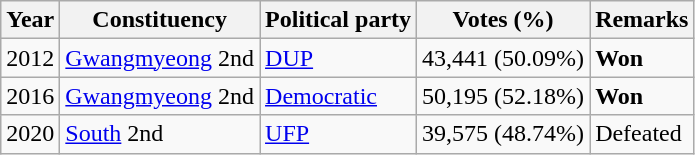<table class="wikitable">
<tr>
<th>Year</th>
<th>Constituency</th>
<th>Political party</th>
<th>Votes (%)</th>
<th>Remarks</th>
</tr>
<tr>
<td>2012</td>
<td><a href='#'>Gwangmyeong</a> 2nd</td>
<td><a href='#'>DUP</a></td>
<td>43,441 (50.09%)</td>
<td><strong>Won</strong></td>
</tr>
<tr>
<td>2016</td>
<td><a href='#'>Gwangmyeong</a> 2nd</td>
<td><a href='#'>Democratic</a></td>
<td>50,195 (52.18%)</td>
<td><strong>Won</strong></td>
</tr>
<tr>
<td>2020</td>
<td><a href='#'>South</a> 2nd</td>
<td><a href='#'>UFP</a></td>
<td>39,575 (48.74%)</td>
<td>Defeated</td>
</tr>
</table>
